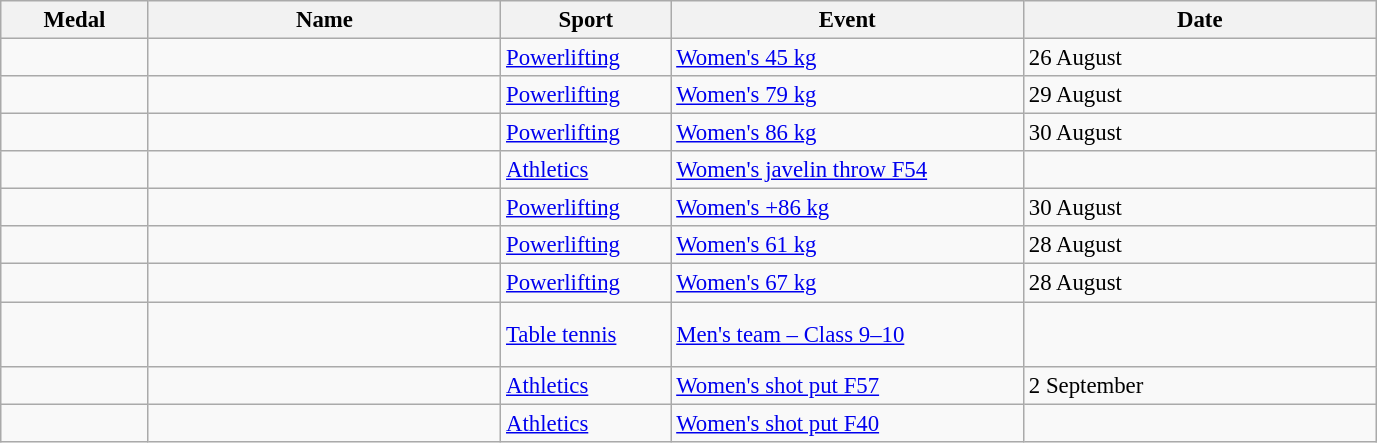<table class="wikitable sortable" style="font-size:95%">
<tr>
<th style="width:6em">Medal</th>
<th style="width:15em">Name</th>
<th style="width:7em">Sport</th>
<th style="width:15em">Event</th>
<th style="width:15em">Date</th>
</tr>
<tr>
<td></td>
<td></td>
<td><a href='#'>Powerlifting</a></td>
<td><a href='#'>Women's 45 kg</a></td>
<td>26 August</td>
</tr>
<tr>
<td></td>
<td></td>
<td><a href='#'>Powerlifting</a></td>
<td><a href='#'>Women's 79 kg</a></td>
<td>29 August</td>
</tr>
<tr>
<td></td>
<td></td>
<td><a href='#'>Powerlifting</a></td>
<td><a href='#'>Women's 86 kg</a></td>
<td>30 August</td>
</tr>
<tr>
<td></td>
<td></td>
<td><a href='#'>Athletics</a></td>
<td><a href='#'>Women's javelin throw F54</a></td>
<td></td>
</tr>
<tr>
<td></td>
<td></td>
<td><a href='#'>Powerlifting</a></td>
<td><a href='#'>Women's +86 kg</a></td>
<td>30 August</td>
</tr>
<tr>
<td></td>
<td></td>
<td><a href='#'>Powerlifting</a></td>
<td><a href='#'>Women's 61 kg</a></td>
<td>28 August</td>
</tr>
<tr>
<td></td>
<td></td>
<td><a href='#'>Powerlifting</a></td>
<td><a href='#'>Women's 67 kg</a></td>
<td>28 August</td>
</tr>
<tr>
<td></td>
<td><br><br></td>
<td><a href='#'>Table tennis</a></td>
<td><a href='#'>Men's team – Class 9–10</a></td>
<td></td>
</tr>
<tr>
<td></td>
<td></td>
<td><a href='#'>Athletics</a></td>
<td><a href='#'>Women's shot put F57</a></td>
<td>2 September</td>
</tr>
<tr>
<td></td>
<td></td>
<td><a href='#'>Athletics</a></td>
<td><a href='#'>Women's shot put F40</a></td>
<td></td>
</tr>
</table>
